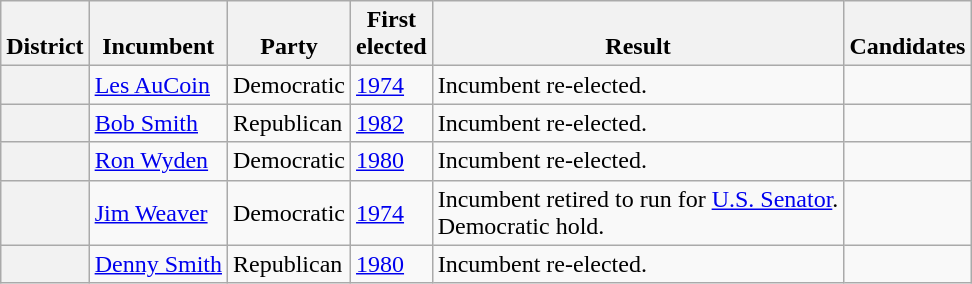<table class=wikitable>
<tr valign=bottom>
<th>District</th>
<th>Incumbent</th>
<th>Party</th>
<th>First<br>elected</th>
<th>Result</th>
<th>Candidates</th>
</tr>
<tr>
<th></th>
<td><a href='#'>Les AuCoin</a></td>
<td>Democratic</td>
<td><a href='#'>1974</a></td>
<td>Incumbent re-elected.</td>
<td nowrap></td>
</tr>
<tr>
<th></th>
<td><a href='#'>Bob Smith</a></td>
<td>Republican</td>
<td><a href='#'>1982</a></td>
<td>Incumbent re-elected.</td>
<td nowrap></td>
</tr>
<tr>
<th></th>
<td><a href='#'>Ron Wyden</a></td>
<td>Democratic</td>
<td><a href='#'>1980</a></td>
<td>Incumbent re-elected.</td>
<td nowrap></td>
</tr>
<tr>
<th></th>
<td><a href='#'>Jim Weaver</a></td>
<td>Democratic</td>
<td><a href='#'>1974</a></td>
<td>Incumbent retired to run for <a href='#'>U.S. Senator</a>.<br>Democratic hold.</td>
<td nowrap></td>
</tr>
<tr>
<th></th>
<td><a href='#'>Denny Smith</a></td>
<td>Republican</td>
<td><a href='#'>1980</a></td>
<td>Incumbent re-elected.</td>
<td nowrap></td>
</tr>
</table>
